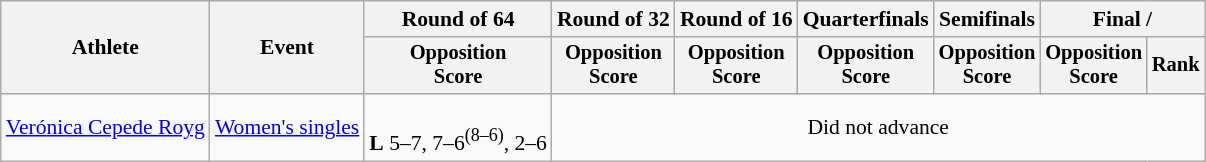<table class=wikitable style="font-size:90%">
<tr>
<th rowspan="2">Athlete</th>
<th rowspan="2">Event</th>
<th>Round of 64</th>
<th>Round of 32</th>
<th>Round of 16</th>
<th>Quarterfinals</th>
<th>Semifinals</th>
<th colspan=2>Final / </th>
</tr>
<tr style="font-size:95%">
<th>Opposition<br>Score</th>
<th>Opposition<br>Score</th>
<th>Opposition<br>Score</th>
<th>Opposition<br>Score</th>
<th>Opposition<br>Score</th>
<th>Opposition<br>Score</th>
<th>Rank</th>
</tr>
<tr align=center>
<td align=left><a href='#'>Verónica Cepede Royg</a></td>
<td align=left><a href='#'>Women's singles</a></td>
<td><br><strong>L</strong> 5–7, 7–6<sup>(8–6)</sup>, 2–6</td>
<td colspan=6>Did not advance</td>
</tr>
</table>
